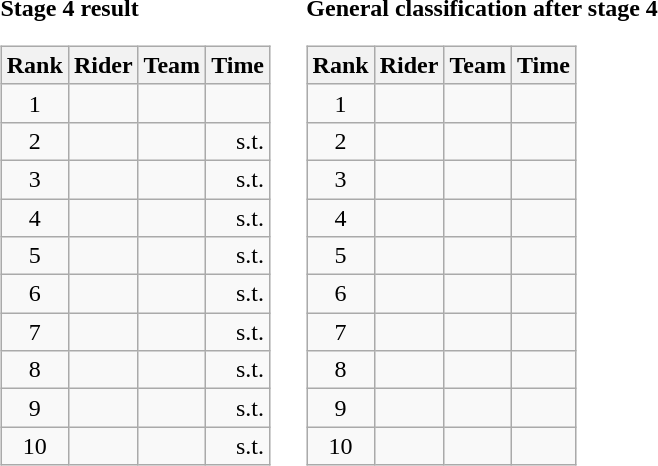<table>
<tr>
<td><strong>Stage 4 result</strong><br><table class="wikitable">
<tr>
<th scope="col">Rank</th>
<th scope="col">Rider</th>
<th scope="col">Team</th>
<th scope="col">Time</th>
</tr>
<tr>
<td style="text-align:center;">1</td>
<td></td>
<td></td>
<td style="text-align:right;"></td>
</tr>
<tr>
<td style="text-align:center;">2</td>
<td></td>
<td></td>
<td style="text-align:right;">s.t.</td>
</tr>
<tr>
<td style="text-align:center;">3</td>
<td> </td>
<td></td>
<td style="text-align:right;">s.t.</td>
</tr>
<tr>
<td style="text-align:center;">4</td>
<td></td>
<td></td>
<td style="text-align:right;">s.t.</td>
</tr>
<tr>
<td style="text-align:center;">5</td>
<td></td>
<td></td>
<td style="text-align:right;">s.t.</td>
</tr>
<tr>
<td style="text-align:center;">6</td>
<td></td>
<td></td>
<td style="text-align:right;">s.t.</td>
</tr>
<tr>
<td style="text-align:center;">7</td>
<td></td>
<td></td>
<td style="text-align:right;">s.t.</td>
</tr>
<tr>
<td style="text-align:center;">8</td>
<td></td>
<td></td>
<td style="text-align:right;">s.t.</td>
</tr>
<tr>
<td style="text-align:center;">9</td>
<td></td>
<td></td>
<td style="text-align:right;">s.t.</td>
</tr>
<tr>
<td style="text-align:center;">10</td>
<td> </td>
<td></td>
<td style="text-align:right;">s.t.</td>
</tr>
</table>
</td>
<td></td>
<td><strong>General classification after stage 4</strong><br><table class="wikitable">
<tr>
<th scope="col">Rank</th>
<th scope="col">Rider</th>
<th scope="col">Team</th>
<th scope="col">Time</th>
</tr>
<tr>
<td style="text-align:center;">1</td>
<td>  </td>
<td></td>
<td style="text-align:right;"></td>
</tr>
<tr>
<td style="text-align:center;">2</td>
<td> </td>
<td></td>
<td style="text-align:right;"></td>
</tr>
<tr>
<td style="text-align:center;">3</td>
<td></td>
<td></td>
<td style="text-align:right;"></td>
</tr>
<tr>
<td style="text-align:center;">4</td>
<td></td>
<td></td>
<td style="text-align:right;"></td>
</tr>
<tr>
<td style="text-align:center;">5</td>
<td></td>
<td></td>
<td style="text-align:right;"></td>
</tr>
<tr>
<td style="text-align:center;">6</td>
<td></td>
<td></td>
<td style="text-align:right;"></td>
</tr>
<tr>
<td style="text-align:center;">7</td>
<td></td>
<td></td>
<td style="text-align:right;"></td>
</tr>
<tr>
<td style="text-align:center;">8</td>
<td></td>
<td></td>
<td style="text-align:right;"></td>
</tr>
<tr>
<td style="text-align:center;">9</td>
<td> </td>
<td></td>
<td style="text-align:right;"></td>
</tr>
<tr>
<td style="text-align:center;">10</td>
<td></td>
<td></td>
<td style="text-align:right;"></td>
</tr>
</table>
</td>
</tr>
</table>
